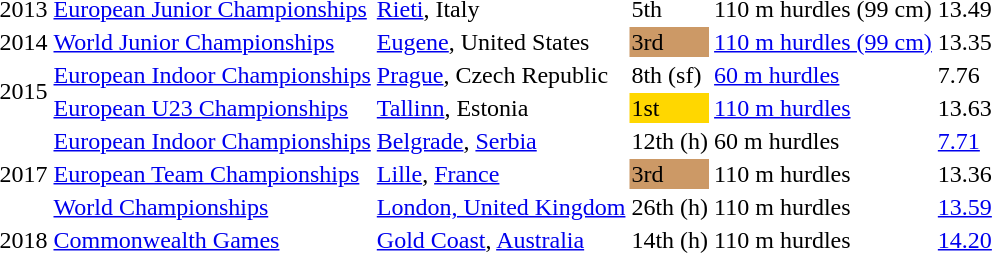<table>
<tr>
<td>2013</td>
<td><a href='#'>European Junior Championships</a></td>
<td><a href='#'>Rieti</a>, Italy</td>
<td>5th</td>
<td>110 m hurdles (99 cm)</td>
<td>13.49</td>
</tr>
<tr>
<td>2014</td>
<td><a href='#'>World Junior Championships</a></td>
<td><a href='#'>Eugene</a>, United States</td>
<td bgcolor=cc9966>3rd</td>
<td><a href='#'>110 m hurdles (99 cm)</a></td>
<td>13.35</td>
</tr>
<tr>
<td rowspan=2>2015</td>
<td><a href='#'>European Indoor Championships</a></td>
<td><a href='#'>Prague</a>, Czech Republic</td>
<td>8th (sf)</td>
<td><a href='#'>60 m hurdles</a></td>
<td>7.76</td>
</tr>
<tr>
<td><a href='#'>European U23 Championships</a></td>
<td><a href='#'>Tallinn</a>, Estonia</td>
<td bgcolor=gold>1st</td>
<td><a href='#'>110 m hurdles</a></td>
<td>13.63</td>
</tr>
<tr>
<td rowspan=3>2017</td>
<td><a href='#'>European Indoor Championships</a></td>
<td><a href='#'>Belgrade</a>, <a href='#'>Serbia</a></td>
<td>12th (h)</td>
<td>60 m hurdles</td>
<td><a href='#'>7.71</a></td>
</tr>
<tr>
<td><a href='#'>European Team Championships</a></td>
<td><a href='#'>Lille</a>, <a href='#'>France</a></td>
<td bgcolor=cc9966>3rd</td>
<td>110 m hurdles</td>
<td>13.36</td>
</tr>
<tr>
<td><a href='#'>World Championships</a></td>
<td><a href='#'>London, United Kingdom</a></td>
<td>26th (h)</td>
<td>110 m hurdles</td>
<td><a href='#'>13.59</a></td>
</tr>
<tr>
<td>2018</td>
<td><a href='#'>Commonwealth Games</a></td>
<td><a href='#'>Gold Coast</a>, <a href='#'>Australia</a></td>
<td>14th (h)</td>
<td>110 m hurdles</td>
<td><a href='#'>14.20</a></td>
</tr>
</table>
